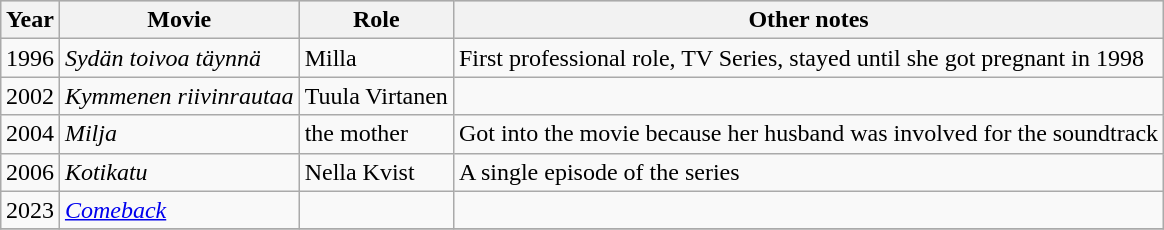<table class="wikitable" style="margin:1em auto;">
<tr bgcolor="#CCCCCC">
<th>Year</th>
<th>Movie</th>
<th>Role</th>
<th>Other notes</th>
</tr>
<tr>
<td>1996</td>
<td><em>Sydän toivoa täynnä</em></td>
<td>Milla</td>
<td>First professional role, TV Series, stayed until she got pregnant in 1998</td>
</tr>
<tr>
<td>2002</td>
<td><em>Kymmenen riivinrautaa </em></td>
<td>Tuula Virtanen</td>
<td> </td>
</tr>
<tr>
<td>2004</td>
<td><em>Milja</em></td>
<td>the mother</td>
<td>Got into the movie because her husband was involved for the soundtrack</td>
</tr>
<tr>
<td>2006</td>
<td><em>Kotikatu</em></td>
<td>Nella Kvist</td>
<td>A single episode of the series</td>
</tr>
<tr>
<td>2023</td>
<td><em><a href='#'>Comeback</a></em></td>
<td></td>
<td></td>
</tr>
<tr>
</tr>
</table>
